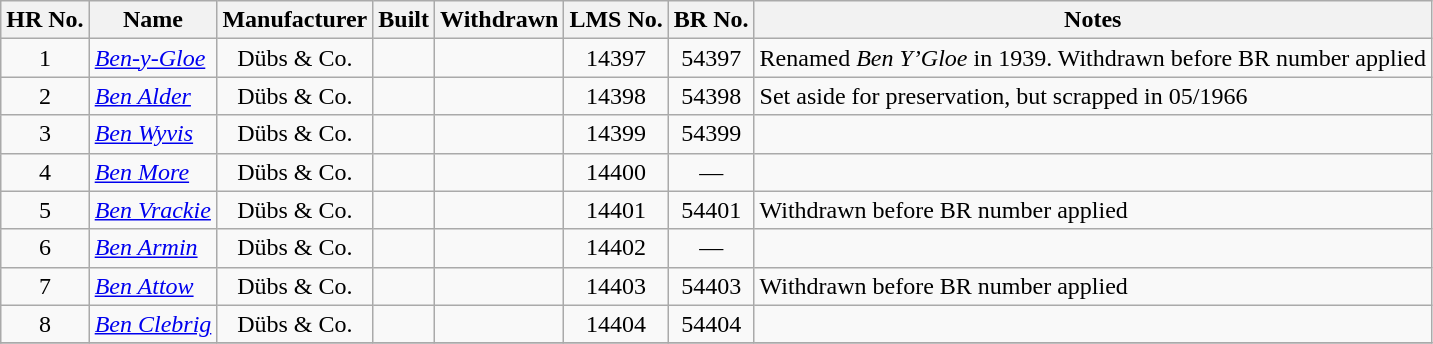<table class="wikitable" style=text-align:center>
<tr>
<th>HR No.</th>
<th>Name</th>
<th>Manufacturer</th>
<th>Built</th>
<th>Withdrawn</th>
<th>LMS No.</th>
<th>BR No.</th>
<th>Notes</th>
</tr>
<tr>
<td>1</td>
<td align=left><em><a href='#'>Ben-y-Gloe</a></em></td>
<td>Dübs & Co. </td>
<td></td>
<td></td>
<td>14397</td>
<td>54397</td>
<td align=left>Renamed <em>Ben Y’Gloe</em> in 1939. Withdrawn before BR number applied</td>
</tr>
<tr>
<td>2</td>
<td align=left><em><a href='#'>Ben Alder</a></em></td>
<td>Dübs & Co. </td>
<td></td>
<td></td>
<td>14398</td>
<td>54398</td>
<td align=left>Set aside for preservation, but scrapped in 05/1966</td>
</tr>
<tr>
<td>3</td>
<td align=left><em><a href='#'>Ben Wyvis</a></em></td>
<td>Dübs & Co. </td>
<td></td>
<td></td>
<td>14399</td>
<td>54399</td>
<td align=left></td>
</tr>
<tr>
<td>4</td>
<td align=left><em><a href='#'>Ben More</a></em></td>
<td>Dübs & Co. </td>
<td></td>
<td></td>
<td>14400</td>
<td>—</td>
<td align=left></td>
</tr>
<tr>
<td>5</td>
<td align=left><em><a href='#'>Ben Vrackie</a></em></td>
<td>Dübs & Co. </td>
<td></td>
<td></td>
<td>14401</td>
<td>54401</td>
<td align=left>Withdrawn before BR number applied</td>
</tr>
<tr>
<td>6</td>
<td align=left><em><a href='#'>Ben Armin</a></em></td>
<td>Dübs & Co. </td>
<td></td>
<td></td>
<td>14402</td>
<td>—</td>
<td align=left></td>
</tr>
<tr>
<td>7</td>
<td align=left><em><a href='#'>Ben Attow</a></em></td>
<td>Dübs & Co. </td>
<td></td>
<td></td>
<td>14403</td>
<td>54403</td>
<td align=left>Withdrawn before BR number applied</td>
</tr>
<tr>
<td>8</td>
<td align=left><em><a href='#'>Ben Clebrig</a></em></td>
<td>Dübs & Co. </td>
<td></td>
<td></td>
<td>14404</td>
<td>54404</td>
<td align=left></td>
</tr>
<tr>
</tr>
</table>
